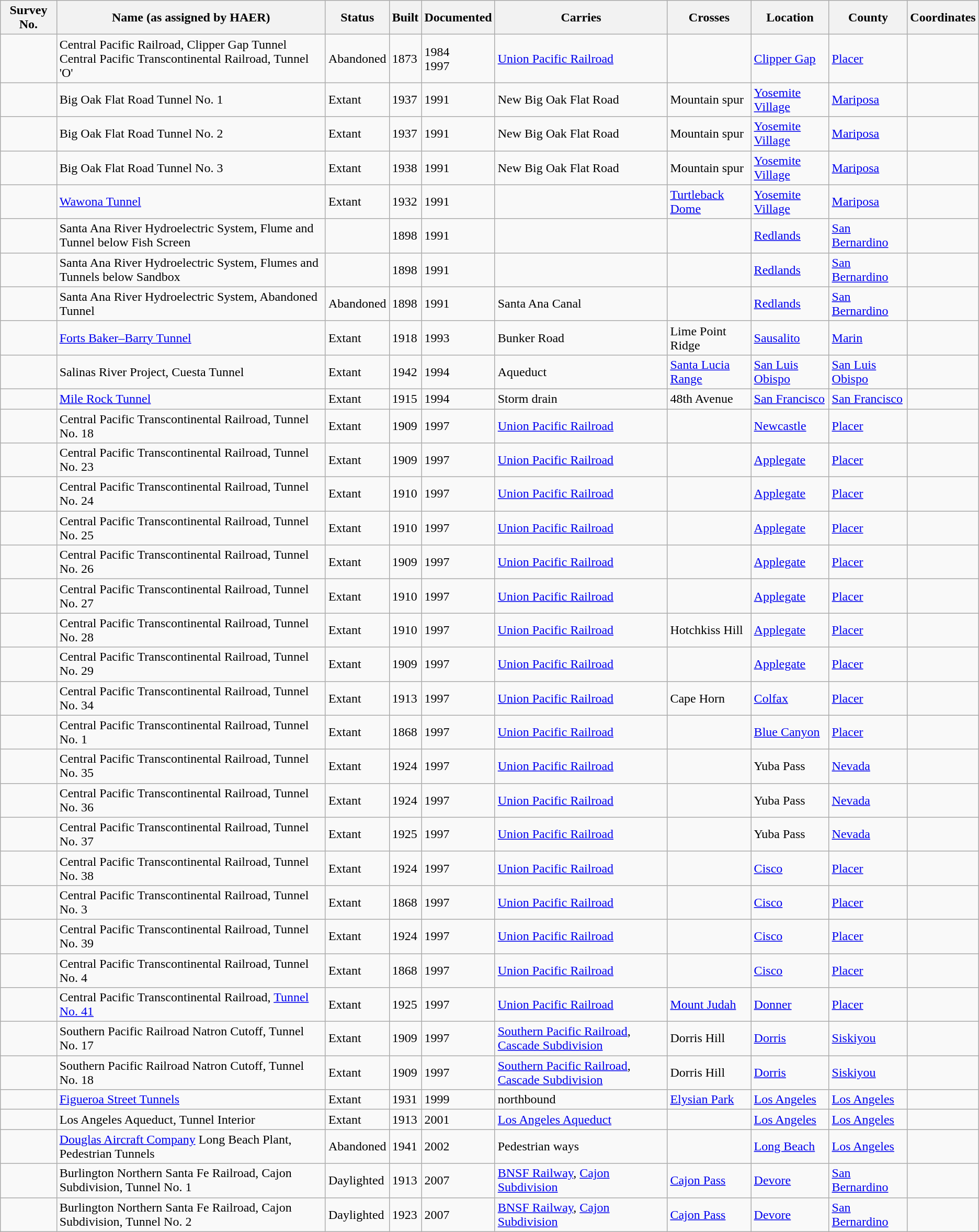<table class="wikitable sortable">
<tr>
<th>Survey No.</th>
<th>Name (as assigned by HAER)</th>
<th>Status</th>
<th>Built</th>
<th>Documented</th>
<th>Carries</th>
<th>Crosses</th>
<th>Location</th>
<th>County</th>
<th>Coordinates</th>
</tr>
<tr>
<td><br></td>
<td>Central Pacific Railroad, Clipper Gap Tunnel<br>Central Pacific Transcontinental Railroad, Tunnel 'O'</td>
<td>Abandoned</td>
<td>1873</td>
<td>1984<br>1997</td>
<td><a href='#'>Union Pacific Railroad</a></td>
<td></td>
<td><a href='#'>Clipper Gap</a></td>
<td><a href='#'>Placer</a></td>
<td></td>
</tr>
<tr>
<td></td>
<td>Big Oak Flat Road Tunnel No. 1</td>
<td>Extant</td>
<td>1937</td>
<td>1991</td>
<td>New Big Oak Flat Road</td>
<td>Mountain spur</td>
<td><a href='#'>Yosemite Village</a></td>
<td><a href='#'>Mariposa</a></td>
<td></td>
</tr>
<tr>
<td></td>
<td>Big Oak Flat Road Tunnel No. 2</td>
<td>Extant</td>
<td>1937</td>
<td>1991</td>
<td>New Big Oak Flat Road</td>
<td>Mountain spur</td>
<td><a href='#'>Yosemite Village</a></td>
<td><a href='#'>Mariposa</a></td>
<td></td>
</tr>
<tr>
<td></td>
<td>Big Oak Flat Road Tunnel No. 3</td>
<td>Extant</td>
<td>1938</td>
<td>1991</td>
<td>New Big Oak Flat Road</td>
<td>Mountain spur</td>
<td><a href='#'>Yosemite Village</a></td>
<td><a href='#'>Mariposa</a></td>
<td></td>
</tr>
<tr>
<td></td>
<td><a href='#'>Wawona Tunnel</a></td>
<td>Extant</td>
<td>1932</td>
<td>1991</td>
<td></td>
<td><a href='#'>Turtleback Dome</a></td>
<td><a href='#'>Yosemite Village</a></td>
<td><a href='#'>Mariposa</a></td>
<td></td>
</tr>
<tr>
<td></td>
<td>Santa Ana River Hydroelectric System, Flume and Tunnel below Fish Screen</td>
<td></td>
<td>1898</td>
<td>1991</td>
<td></td>
<td></td>
<td><a href='#'>Redlands</a></td>
<td><a href='#'>San Bernardino</a></td>
<td></td>
</tr>
<tr>
<td></td>
<td>Santa Ana River Hydroelectric System, Flumes and Tunnels below Sandbox</td>
<td></td>
<td>1898</td>
<td>1991</td>
<td></td>
<td></td>
<td><a href='#'>Redlands</a></td>
<td><a href='#'>San Bernardino</a></td>
<td></td>
</tr>
<tr>
<td></td>
<td>Santa Ana River Hydroelectric System, Abandoned Tunnel</td>
<td>Abandoned</td>
<td>1898</td>
<td>1991</td>
<td>Santa Ana Canal</td>
<td></td>
<td><a href='#'>Redlands</a></td>
<td><a href='#'>San Bernardino</a></td>
<td></td>
</tr>
<tr>
<td></td>
<td><a href='#'>Forts Baker–Barry Tunnel</a></td>
<td>Extant</td>
<td>1918</td>
<td>1993</td>
<td>Bunker Road</td>
<td>Lime Point Ridge</td>
<td><a href='#'>Sausalito</a></td>
<td><a href='#'>Marin</a></td>
<td></td>
</tr>
<tr>
<td></td>
<td>Salinas River Project, Cuesta Tunnel</td>
<td>Extant</td>
<td>1942</td>
<td>1994</td>
<td>Aqueduct</td>
<td><a href='#'>Santa Lucia Range</a></td>
<td><a href='#'>San Luis Obispo</a></td>
<td><a href='#'>San Luis Obispo</a></td>
<td></td>
</tr>
<tr>
<td></td>
<td><a href='#'>Mile Rock Tunnel</a></td>
<td>Extant</td>
<td>1915</td>
<td>1994</td>
<td>Storm drain</td>
<td>48th Avenue</td>
<td><a href='#'>San Francisco</a></td>
<td><a href='#'>San Francisco</a></td>
<td></td>
</tr>
<tr>
<td></td>
<td>Central Pacific Transcontinental Railroad, Tunnel No. 18</td>
<td>Extant</td>
<td>1909</td>
<td>1997</td>
<td><a href='#'>Union Pacific Railroad</a></td>
<td></td>
<td><a href='#'>Newcastle</a></td>
<td><a href='#'>Placer</a></td>
<td></td>
</tr>
<tr>
<td></td>
<td>Central Pacific Transcontinental Railroad, Tunnel No. 23</td>
<td>Extant</td>
<td>1909</td>
<td>1997</td>
<td><a href='#'>Union Pacific Railroad</a></td>
<td></td>
<td><a href='#'>Applegate</a></td>
<td><a href='#'>Placer</a></td>
<td></td>
</tr>
<tr>
<td></td>
<td>Central Pacific Transcontinental Railroad, Tunnel No. 24</td>
<td>Extant</td>
<td>1910</td>
<td>1997</td>
<td><a href='#'>Union Pacific Railroad</a></td>
<td></td>
<td><a href='#'>Applegate</a></td>
<td><a href='#'>Placer</a></td>
<td></td>
</tr>
<tr>
<td></td>
<td>Central Pacific Transcontinental Railroad, Tunnel No. 25</td>
<td>Extant</td>
<td>1910</td>
<td>1997</td>
<td><a href='#'>Union Pacific Railroad</a></td>
<td></td>
<td><a href='#'>Applegate</a></td>
<td><a href='#'>Placer</a></td>
<td></td>
</tr>
<tr>
<td></td>
<td>Central Pacific Transcontinental Railroad, Tunnel No. 26</td>
<td>Extant</td>
<td>1909</td>
<td>1997</td>
<td><a href='#'>Union Pacific Railroad</a></td>
<td></td>
<td><a href='#'>Applegate</a></td>
<td><a href='#'>Placer</a></td>
<td></td>
</tr>
<tr>
<td></td>
<td>Central Pacific Transcontinental Railroad, Tunnel No. 27</td>
<td>Extant</td>
<td>1910</td>
<td>1997</td>
<td><a href='#'>Union Pacific Railroad</a></td>
<td></td>
<td><a href='#'>Applegate</a></td>
<td><a href='#'>Placer</a></td>
<td></td>
</tr>
<tr>
<td></td>
<td>Central Pacific Transcontinental Railroad, Tunnel No. 28</td>
<td>Extant</td>
<td>1910</td>
<td>1997</td>
<td><a href='#'>Union Pacific Railroad</a></td>
<td>Hotchkiss Hill</td>
<td><a href='#'>Applegate</a></td>
<td><a href='#'>Placer</a></td>
<td></td>
</tr>
<tr>
<td></td>
<td>Central Pacific Transcontinental Railroad, Tunnel No. 29</td>
<td>Extant</td>
<td>1909</td>
<td>1997</td>
<td><a href='#'>Union Pacific Railroad</a></td>
<td></td>
<td><a href='#'>Applegate</a></td>
<td><a href='#'>Placer</a></td>
<td></td>
</tr>
<tr>
<td></td>
<td>Central Pacific Transcontinental Railroad, Tunnel No. 34</td>
<td>Extant</td>
<td>1913</td>
<td>1997</td>
<td><a href='#'>Union Pacific Railroad</a></td>
<td>Cape Horn</td>
<td><a href='#'>Colfax</a></td>
<td><a href='#'>Placer</a></td>
<td></td>
</tr>
<tr>
<td></td>
<td>Central Pacific Transcontinental Railroad, Tunnel No. 1</td>
<td>Extant</td>
<td>1868</td>
<td>1997</td>
<td><a href='#'>Union Pacific Railroad</a></td>
<td></td>
<td><a href='#'>Blue Canyon</a></td>
<td><a href='#'>Placer</a></td>
<td></td>
</tr>
<tr>
<td></td>
<td>Central Pacific Transcontinental Railroad, Tunnel No. 35</td>
<td>Extant</td>
<td>1924</td>
<td>1997</td>
<td><a href='#'>Union Pacific Railroad</a></td>
<td></td>
<td>Yuba Pass</td>
<td><a href='#'>Nevada</a></td>
<td></td>
</tr>
<tr>
<td></td>
<td>Central Pacific Transcontinental Railroad, Tunnel No. 36</td>
<td>Extant</td>
<td>1924</td>
<td>1997</td>
<td><a href='#'>Union Pacific Railroad</a></td>
<td></td>
<td>Yuba Pass</td>
<td><a href='#'>Nevada</a></td>
<td></td>
</tr>
<tr>
<td></td>
<td>Central Pacific Transcontinental Railroad, Tunnel No. 37</td>
<td>Extant</td>
<td>1925</td>
<td>1997</td>
<td><a href='#'>Union Pacific Railroad</a></td>
<td></td>
<td>Yuba Pass</td>
<td><a href='#'>Nevada</a></td>
<td></td>
</tr>
<tr>
<td></td>
<td>Central Pacific Transcontinental Railroad, Tunnel No. 38</td>
<td>Extant</td>
<td>1924</td>
<td>1997</td>
<td><a href='#'>Union Pacific Railroad</a></td>
<td></td>
<td><a href='#'>Cisco</a></td>
<td><a href='#'>Placer</a></td>
<td></td>
</tr>
<tr>
<td></td>
<td>Central Pacific Transcontinental Railroad, Tunnel No. 3</td>
<td>Extant</td>
<td>1868</td>
<td>1997</td>
<td><a href='#'>Union Pacific Railroad</a></td>
<td></td>
<td><a href='#'>Cisco</a></td>
<td><a href='#'>Placer</a></td>
<td></td>
</tr>
<tr>
<td></td>
<td>Central Pacific Transcontinental Railroad, Tunnel No. 39</td>
<td>Extant</td>
<td>1924</td>
<td>1997</td>
<td><a href='#'>Union Pacific Railroad</a></td>
<td></td>
<td><a href='#'>Cisco</a></td>
<td><a href='#'>Placer</a></td>
<td></td>
</tr>
<tr>
<td></td>
<td>Central Pacific Transcontinental Railroad, Tunnel No. 4</td>
<td>Extant</td>
<td>1868</td>
<td>1997</td>
<td><a href='#'>Union Pacific Railroad</a></td>
<td></td>
<td><a href='#'>Cisco</a></td>
<td><a href='#'>Placer</a></td>
<td></td>
</tr>
<tr>
<td></td>
<td>Central Pacific Transcontinental Railroad, <a href='#'>Tunnel No. 41</a></td>
<td>Extant</td>
<td>1925</td>
<td>1997</td>
<td><a href='#'>Union Pacific Railroad</a></td>
<td><a href='#'>Mount Judah</a></td>
<td><a href='#'>Donner</a></td>
<td><a href='#'>Placer</a></td>
<td></td>
</tr>
<tr>
<td></td>
<td>Southern Pacific Railroad Natron Cutoff, Tunnel No. 17</td>
<td>Extant</td>
<td>1909</td>
<td>1997</td>
<td><a href='#'>Southern Pacific Railroad</a>, <a href='#'>Cascade Subdivision</a></td>
<td>Dorris Hill</td>
<td><a href='#'>Dorris</a></td>
<td><a href='#'>Siskiyou</a></td>
<td></td>
</tr>
<tr>
<td></td>
<td>Southern Pacific Railroad Natron Cutoff, Tunnel No. 18</td>
<td>Extant</td>
<td>1909</td>
<td>1997</td>
<td><a href='#'>Southern Pacific Railroad</a>, <a href='#'>Cascade Subdivision</a></td>
<td>Dorris Hill</td>
<td><a href='#'>Dorris</a></td>
<td><a href='#'>Siskiyou</a></td>
<td></td>
</tr>
<tr>
<td></td>
<td><a href='#'>Figueroa Street Tunnels</a></td>
<td>Extant</td>
<td>1931</td>
<td>1999</td>
<td> northbound</td>
<td><a href='#'>Elysian Park</a></td>
<td><a href='#'>Los Angeles</a></td>
<td><a href='#'>Los Angeles</a></td>
<td></td>
</tr>
<tr>
<td></td>
<td>Los Angeles Aqueduct, Tunnel Interior</td>
<td>Extant</td>
<td>1913</td>
<td>2001</td>
<td><a href='#'>Los Angeles Aqueduct</a></td>
<td></td>
<td><a href='#'>Los Angeles</a></td>
<td><a href='#'>Los Angeles</a></td>
<td></td>
</tr>
<tr>
<td></td>
<td><a href='#'>Douglas Aircraft Company</a> Long Beach Plant, Pedestrian Tunnels</td>
<td>Abandoned</td>
<td>1941</td>
<td>2002</td>
<td>Pedestrian ways</td>
<td></td>
<td><a href='#'>Long Beach</a></td>
<td><a href='#'>Los Angeles</a></td>
<td></td>
</tr>
<tr>
<td></td>
<td>Burlington Northern Santa Fe Railroad, Cajon Subdivision, Tunnel No. 1</td>
<td>Daylighted</td>
<td>1913</td>
<td>2007</td>
<td><a href='#'>BNSF Railway</a>, <a href='#'>Cajon Subdivision</a></td>
<td><a href='#'>Cajon Pass</a></td>
<td><a href='#'>Devore</a></td>
<td><a href='#'>San Bernardino</a></td>
<td></td>
</tr>
<tr>
<td></td>
<td>Burlington Northern Santa Fe Railroad, Cajon Subdivision, Tunnel No. 2</td>
<td>Daylighted</td>
<td>1923</td>
<td>2007</td>
<td><a href='#'>BNSF Railway</a>, <a href='#'>Cajon Subdivision</a></td>
<td><a href='#'>Cajon Pass</a></td>
<td><a href='#'>Devore</a></td>
<td><a href='#'>San Bernardino</a></td>
<td></td>
</tr>
</table>
